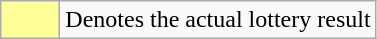<table class="wikitable">
<tr>
<td style="background:#ff9; width:2em; text-align:center;"></td>
<td style="text-align:left">Denotes the actual lottery result</td>
</tr>
</table>
